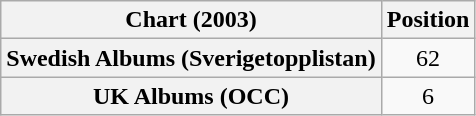<table class="wikitable sortable plainrowheaders" style="text-align:center">
<tr>
<th scope="col">Chart (2003)</th>
<th scope="col">Position</th>
</tr>
<tr>
<th scope="row">Swedish Albums (Sverigetopplistan)</th>
<td>62</td>
</tr>
<tr>
<th scope="row">UK Albums (OCC)</th>
<td>6</td>
</tr>
</table>
